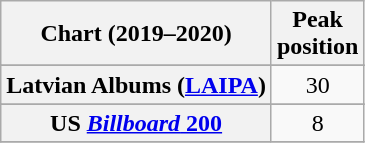<table class="wikitable sortable plainrowheaders" style="text-align:center">
<tr>
<th scope="col">Chart (2019–2020)</th>
<th scope="col">Peak<br>position</th>
</tr>
<tr>
</tr>
<tr>
</tr>
<tr>
<th scope="row">Latvian Albums (<a href='#'>LAIPA</a>)</th>
<td>30</td>
</tr>
<tr>
</tr>
<tr>
<th scope="row">US <a href='#'><em>Billboard</em> 200</a></th>
<td>8</td>
</tr>
<tr>
</tr>
</table>
